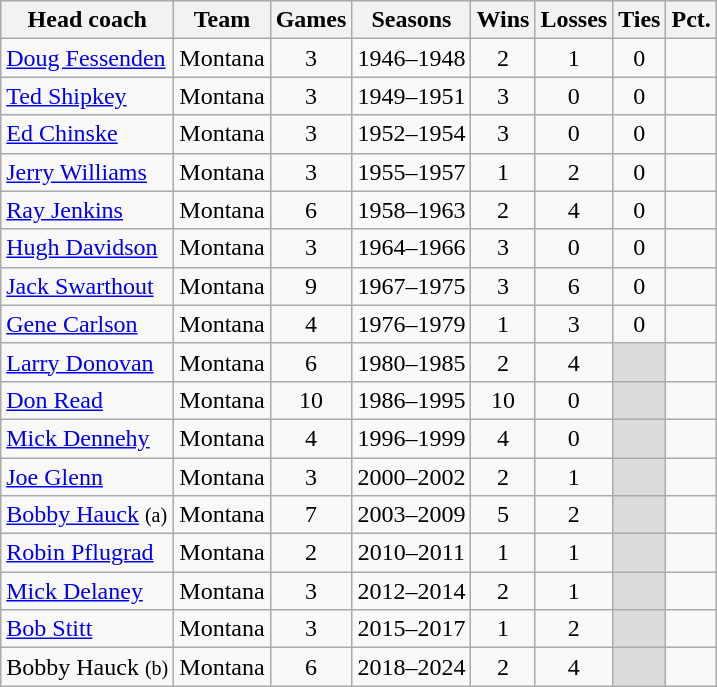<table class="sortable wikitable" style="text-align:center">
<tr>
<th>Head coach</th>
<th>Team</th>
<th>Games</th>
<th>Seasons</th>
<th>Wins</th>
<th>Losses</th>
<th>Ties</th>
<th>Pct.</th>
</tr>
<tr>
<td align=left><a href='#'>Doug Fessenden</a></td>
<td>Montana</td>
<td>3</td>
<td>1946–1948</td>
<td>2</td>
<td>1</td>
<td>0</td>
<td></td>
</tr>
<tr>
<td align=left><a href='#'>Ted Shipkey</a></td>
<td>Montana</td>
<td>3</td>
<td>1949–1951</td>
<td>3</td>
<td>0</td>
<td>0</td>
<td>  </td>
</tr>
<tr>
<td align=left><a href='#'>Ed Chinske</a></td>
<td>Montana</td>
<td>3</td>
<td>1952–1954</td>
<td>3</td>
<td>0</td>
<td>0</td>
<td>  </td>
</tr>
<tr>
<td align=left><a href='#'>Jerry Williams</a></td>
<td>Montana</td>
<td>3</td>
<td>1955–1957</td>
<td>1</td>
<td>2</td>
<td>0</td>
<td></td>
</tr>
<tr>
<td align=left><a href='#'>Ray Jenkins</a></td>
<td>Montana</td>
<td>6</td>
<td>1958–1963</td>
<td>2</td>
<td>4</td>
<td>0</td>
<td></td>
</tr>
<tr>
<td align=left><a href='#'>Hugh Davidson</a></td>
<td>Montana</td>
<td>3</td>
<td>1964–1966</td>
<td>3</td>
<td>0</td>
<td>0</td>
<td>  </td>
</tr>
<tr>
<td align=left><a href='#'>Jack Swarthout</a></td>
<td>Montana</td>
<td>9</td>
<td>1967–1975</td>
<td>3</td>
<td>6</td>
<td>0</td>
<td></td>
</tr>
<tr>
<td align=left><a href='#'>Gene Carlson</a></td>
<td>Montana</td>
<td>4</td>
<td>1976–1979</td>
<td>1</td>
<td>3</td>
<td>0</td>
<td></td>
</tr>
<tr>
<td align=left><a href='#'>Larry Donovan</a></td>
<td>Montana</td>
<td>6</td>
<td>1980–1985</td>
<td>2</td>
<td>4</td>
<td style="background:#DCDCDC;"> </td>
<td></td>
</tr>
<tr>
<td align=left><a href='#'>Don Read</a></td>
<td>Montana</td>
<td>10</td>
<td>1986–1995</td>
<td>10</td>
<td>0</td>
<td style="background:#DCDCDC;"> </td>
<td>  </td>
</tr>
<tr>
<td align=left><a href='#'>Mick Dennehy</a></td>
<td>Montana</td>
<td>4</td>
<td>1996–1999</td>
<td>4</td>
<td>0</td>
<td style="background:#DCDCDC;"> </td>
<td>  </td>
</tr>
<tr>
<td align=left><a href='#'>Joe Glenn</a></td>
<td>Montana</td>
<td>3</td>
<td>2000–2002</td>
<td>2</td>
<td>1</td>
<td style="background:#DCDCDC;"> </td>
<td></td>
</tr>
<tr>
<td align=left><a href='#'>Bobby Hauck</a> <small>(a)</small></td>
<td>Montana</td>
<td>7</td>
<td>2003–2009</td>
<td>5</td>
<td>2</td>
<td style="background:#DCDCDC;"> </td>
<td></td>
</tr>
<tr>
<td align=left><a href='#'>Robin Pflugrad</a></td>
<td>Montana</td>
<td>2</td>
<td>2010–2011</td>
<td>1</td>
<td>1</td>
<td style="background:#DCDCDC;"> </td>
<td></td>
</tr>
<tr>
<td align=left><a href='#'>Mick Delaney</a></td>
<td>Montana</td>
<td>3</td>
<td>2012–2014</td>
<td>2</td>
<td>1</td>
<td style="background:#DCDCDC;"> </td>
<td></td>
</tr>
<tr>
<td align=left><a href='#'>Bob Stitt</a></td>
<td>Montana</td>
<td>3</td>
<td>2015–2017</td>
<td>1</td>
<td>2</td>
<td style="background:#DCDCDC;"> </td>
<td></td>
</tr>
<tr>
<td align=left>Bobby Hauck <small>(b)</small></td>
<td>Montana</td>
<td>6</td>
<td>2018–2024</td>
<td>2</td>
<td>4</td>
<td style="background:#DCDCDC;"> </td>
<td></td>
</tr>
</table>
